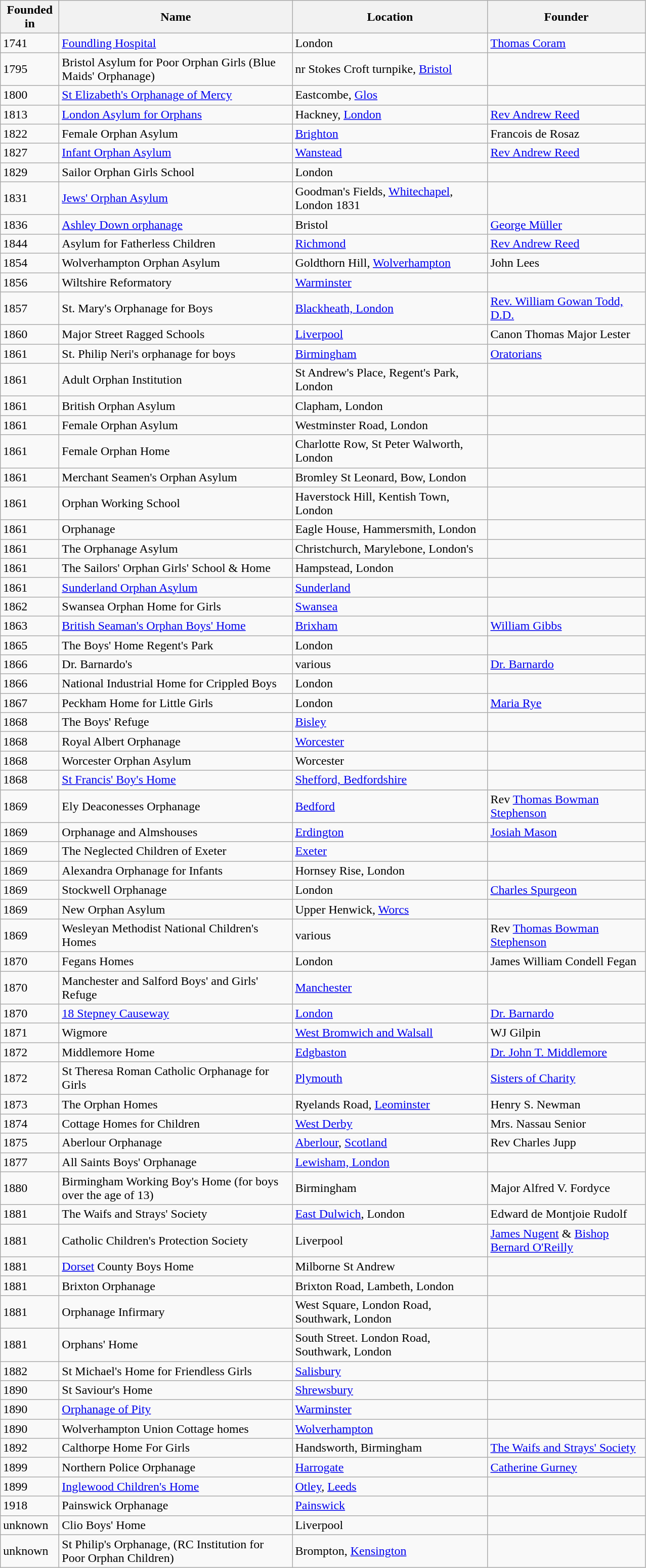<table class="wikitable">
<tr>
<th scope="col" style="width:70px;">Founded in</th>
<th scope="col" style="width:300px;">Name</th>
<th scope="col" style="width:250px;">Location</th>
<th scope="col" style="width:200px;">Founder</th>
</tr>
<tr>
<td>1741</td>
<td><a href='#'>Foundling Hospital</a></td>
<td>London</td>
<td><a href='#'>Thomas Coram</a></td>
</tr>
<tr>
<td>1795</td>
<td>Bristol Asylum for Poor Orphan Girls (Blue Maids' Orphanage)</td>
<td>nr Stokes Croft turnpike, <a href='#'>Bristol</a></td>
<td></td>
</tr>
<tr>
<td>1800</td>
<td><a href='#'>St Elizabeth's Orphanage of Mercy</a></td>
<td>Eastcombe, <a href='#'>Glos</a></td>
<td></td>
</tr>
<tr>
<td>1813</td>
<td><a href='#'>London Asylum for Orphans</a><br></td>
<td>Hackney, <a href='#'>London</a><br></td>
<td><a href='#'>Rev Andrew Reed</a></td>
</tr>
<tr>
<td>1822</td>
<td>Female Orphan Asylum</td>
<td><a href='#'>Brighton</a></td>
<td>Francois de Rosaz</td>
</tr>
<tr>
<td>1827</td>
<td><a href='#'>Infant Orphan Asylum</a><br></td>
<td><a href='#'>Wanstead</a></td>
<td><a href='#'>Rev Andrew Reed</a></td>
</tr>
<tr>
<td>1829</td>
<td>Sailor Orphan Girls School</td>
<td>London</td>
<td></td>
</tr>
<tr>
<td>1831</td>
<td><a href='#'>Jews' Orphan Asylum</a><br></td>
<td>Goodman's Fields, <a href='#'>Whitechapel</a>, London 1831<br></td>
<td></td>
</tr>
<tr>
<td>1836</td>
<td><a href='#'>Ashley Down orphanage</a></td>
<td>Bristol</td>
<td><a href='#'>George Müller</a></td>
</tr>
<tr>
<td>1844</td>
<td>Asylum for Fatherless Children<br></td>
<td><a href='#'>Richmond</a><br></td>
<td><a href='#'>Rev Andrew Reed</a></td>
</tr>
<tr>
<td>1854</td>
<td>Wolverhampton Orphan Asylum</td>
<td>Goldthorn Hill, <a href='#'>Wolverhampton</a></td>
<td>John Lees</td>
</tr>
<tr>
<td>1856</td>
<td>Wiltshire Reformatory</td>
<td><a href='#'>Warminster</a></td>
<td></td>
</tr>
<tr>
<td>1857</td>
<td>St. Mary's Orphanage for Boys</td>
<td><a href='#'>Blackheath, London</a></td>
<td><a href='#'>Rev. William Gowan Todd, D.D.</a></td>
</tr>
<tr>
<td>1860</td>
<td>Major Street Ragged Schools</td>
<td><a href='#'>Liverpool</a></td>
<td>Canon Thomas Major Lester</td>
</tr>
<tr>
<td>1861</td>
<td>St. Philip Neri's orphanage for boys</td>
<td><a href='#'>Birmingham</a></td>
<td><a href='#'>Oratorians</a></td>
</tr>
<tr>
<td>1861</td>
<td>Adult Orphan Institution</td>
<td>St Andrew's Place, Regent's Park, London</td>
<td></td>
</tr>
<tr>
<td>1861</td>
<td>British Orphan Asylum</td>
<td>Clapham, London</td>
<td></td>
</tr>
<tr>
<td>1861</td>
<td>Female Orphan Asylum</td>
<td>Westminster Road, London</td>
<td></td>
</tr>
<tr>
<td>1861</td>
<td>Female Orphan Home</td>
<td>Charlotte Row, St Peter Walworth, London</td>
<td></td>
</tr>
<tr>
<td>1861</td>
<td>Merchant Seamen's Orphan Asylum</td>
<td>Bromley St Leonard, Bow, London</td>
<td></td>
</tr>
<tr>
<td>1861</td>
<td>Orphan Working School</td>
<td>Haverstock Hill, Kentish Town, London</td>
<td></td>
</tr>
<tr>
<td>1861</td>
<td>Orphanage</td>
<td>Eagle House, Hammersmith, London</td>
<td></td>
</tr>
<tr>
<td>1861</td>
<td>The Orphanage Asylum</td>
<td>Christchurch, Marylebone, London's</td>
<td></td>
</tr>
<tr>
<td>1861</td>
<td>The Sailors' Orphan Girls' School & Home</td>
<td>Hampstead, London</td>
<td></td>
</tr>
<tr>
<td>1861</td>
<td><a href='#'>Sunderland Orphan Asylum</a></td>
<td><a href='#'>Sunderland</a></td>
<td></td>
</tr>
<tr>
<td>1862</td>
<td>Swansea Orphan Home for Girls</td>
<td><a href='#'>Swansea</a></td>
<td></td>
</tr>
<tr>
<td>1863</td>
<td><a href='#'>British Seaman's Orphan Boys' Home</a></td>
<td><a href='#'>Brixham</a></td>
<td><a href='#'>William Gibbs</a></td>
</tr>
<tr>
<td>1865</td>
<td>The Boys' Home Regent's Park</td>
<td>London</td>
<td></td>
</tr>
<tr>
<td>1866</td>
<td>Dr. Barnardo's</td>
<td>various</td>
<td><a href='#'>Dr. Barnardo</a></td>
</tr>
<tr>
<td>1866</td>
<td>National Industrial Home for Crippled Boys</td>
<td>London</td>
<td></td>
</tr>
<tr>
<td>1867</td>
<td>Peckham Home for Little Girls</td>
<td>London</td>
<td><a href='#'>Maria Rye</a></td>
</tr>
<tr>
<td>1868</td>
<td>The Boys' Refuge</td>
<td><a href='#'>Bisley</a></td>
<td></td>
</tr>
<tr>
<td>1868</td>
<td>Royal Albert Orphanage</td>
<td><a href='#'>Worcester</a></td>
<td></td>
</tr>
<tr>
<td>1868</td>
<td>Worcester Orphan Asylum</td>
<td>Worcester</td>
<td></td>
</tr>
<tr>
<td>1868</td>
<td><a href='#'>St Francis' Boy's Home</a></td>
<td><a href='#'>Shefford, Bedfordshire</a></td>
<td></td>
</tr>
<tr>
<td>1869</td>
<td>Ely Deaconesses Orphanage</td>
<td><a href='#'>Bedford</a></td>
<td>Rev <a href='#'>Thomas Bowman Stephenson</a></td>
</tr>
<tr>
<td>1869</td>
<td>Orphanage and Almshouses</td>
<td><a href='#'>Erdington</a></td>
<td><a href='#'>Josiah Mason</a></td>
</tr>
<tr>
<td>1869</td>
<td>The Neglected Children of Exeter</td>
<td><a href='#'>Exeter</a></td>
<td></td>
</tr>
<tr>
<td>1869</td>
<td>Alexandra Orphanage for Infants</td>
<td>Hornsey Rise, London</td>
<td></td>
</tr>
<tr>
<td>1869</td>
<td>Stockwell Orphanage</td>
<td>London</td>
<td><a href='#'>Charles Spurgeon</a></td>
</tr>
<tr>
<td>1869</td>
<td>New Orphan Asylum</td>
<td>Upper Henwick, <a href='#'>Worcs</a></td>
<td></td>
</tr>
<tr>
<td>1869</td>
<td>Wesleyan Methodist National Children's Homes<br></td>
<td>various</td>
<td>Rev <a href='#'>Thomas Bowman Stephenson</a></td>
</tr>
<tr>
<td>1870</td>
<td>Fegans Homes</td>
<td>London</td>
<td>James William Condell Fegan</td>
</tr>
<tr>
<td>1870</td>
<td>Manchester and Salford Boys' and Girls' Refuge</td>
<td><a href='#'>Manchester</a></td>
<td></td>
</tr>
<tr>
<td>1870</td>
<td><a href='#'>18 Stepney Causeway</a><br></td>
<td><a href='#'>London</a><br></td>
<td><a href='#'>Dr. Barnardo</a></td>
</tr>
<tr>
<td>1871</td>
<td>Wigmore</td>
<td><a href='#'>West Bromwich and Walsall</a></td>
<td>WJ Gilpin</td>
</tr>
<tr>
<td>1872</td>
<td>Middlemore Home</td>
<td><a href='#'>Edgbaston</a></td>
<td><a href='#'>Dr. John T. Middlemore</a></td>
</tr>
<tr>
<td>1872</td>
<td>St Theresa Roman Catholic Orphanage for Girls</td>
<td><a href='#'>Plymouth</a></td>
<td><a href='#'>Sisters of Charity</a></td>
</tr>
<tr>
<td>1873</td>
<td>The Orphan Homes</td>
<td>Ryelands Road, <a href='#'>Leominster</a></td>
<td>Henry S. Newman</td>
</tr>
<tr>
<td>1874</td>
<td>Cottage Homes for Children</td>
<td><a href='#'>West Derby</a></td>
<td>Mrs. Nassau Senior</td>
</tr>
<tr>
<td>1875</td>
<td>Aberlour Orphanage</td>
<td><a href='#'>Aberlour</a>, <a href='#'>Scotland</a></td>
<td>Rev Charles Jupp</td>
</tr>
<tr>
<td>1877</td>
<td>All Saints Boys' Orphanage</td>
<td><a href='#'>Lewisham, London</a></td>
<td></td>
</tr>
<tr>
<td>1880</td>
<td>Birmingham Working Boy's Home (for boys over the age of 13)</td>
<td>Birmingham</td>
<td>Major Alfred V. Fordyce</td>
</tr>
<tr>
<td>1881</td>
<td>The Waifs and Strays' Society<br></td>
<td><a href='#'>East Dulwich</a>, London</td>
<td>Edward de Montjoie Rudolf</td>
</tr>
<tr>
<td>1881</td>
<td>Catholic Children's Protection Society</td>
<td>Liverpool</td>
<td><a href='#'>James Nugent</a> & <a href='#'>Bishop Bernard O'Reilly</a></td>
</tr>
<tr>
<td>1881</td>
<td><a href='#'>Dorset</a> County Boys Home</td>
<td>Milborne St Andrew</td>
<td></td>
</tr>
<tr>
<td>1881</td>
<td>Brixton Orphanage</td>
<td>Brixton Road, Lambeth, London</td>
<td></td>
</tr>
<tr>
<td>1881</td>
<td>Orphanage Infirmary</td>
<td>West Square, London Road, Southwark, London</td>
<td></td>
</tr>
<tr>
<td>1881</td>
<td>Orphans' Home</td>
<td>South Street. London Road, Southwark, London</td>
<td></td>
</tr>
<tr>
<td>1882</td>
<td>St Michael's Home for Friendless Girls</td>
<td><a href='#'>Salisbury</a></td>
<td></td>
</tr>
<tr>
<td>1890</td>
<td>St Saviour's Home</td>
<td><a href='#'>Shrewsbury</a></td>
<td></td>
</tr>
<tr>
<td>1890</td>
<td><a href='#'>Orphanage of Pity</a></td>
<td><a href='#'>Warminster</a></td>
<td></td>
</tr>
<tr>
<td>1890</td>
<td>Wolverhampton Union Cottage homes</td>
<td><a href='#'>Wolverhampton</a></td>
<td></td>
</tr>
<tr>
<td>1892</td>
<td>Calthorpe Home For Girls</td>
<td>Handsworth, Birmingham</td>
<td><a href='#'>The Waifs and Strays' Society</a></td>
</tr>
<tr>
<td>1899</td>
<td>Northern Police Orphanage<br></td>
<td><a href='#'>Harrogate</a></td>
<td><a href='#'>Catherine Gurney</a></td>
</tr>
<tr>
<td>1899</td>
<td><a href='#'>Inglewood Children's Home</a></td>
<td><a href='#'>Otley</a>, <a href='#'>Leeds</a></td>
<td></td>
</tr>
<tr>
<td>1918</td>
<td>Painswick Orphanage</td>
<td><a href='#'>Painswick</a></td>
<td></td>
</tr>
<tr>
<td>unknown</td>
<td>Clio Boys' Home</td>
<td>Liverpool</td>
<td></td>
</tr>
<tr>
<td>unknown</td>
<td>St Philip's Orphanage, (RC Institution for Poor Orphan Children)</td>
<td>Brompton, <a href='#'>Kensington</a></td>
<td></td>
</tr>
</table>
